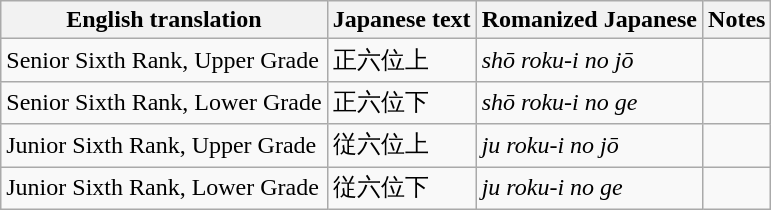<table class=wikitable>
<tr>
<th scope="col">English translation</th>
<th scope="col">Japanese text</th>
<th scope="col">Romanized Japanese</th>
<th scope="col">Notes</th>
</tr>
<tr>
<td>Senior Sixth Rank, Upper Grade</td>
<td>正六位上</td>
<td><em>shō roku-i no jō</em></td>
<td></td>
</tr>
<tr>
<td>Senior Sixth Rank, Lower Grade</td>
<td>正六位下</td>
<td><em>shō roku-i no ge</em></td>
<td></td>
</tr>
<tr>
<td>Junior Sixth Rank, Upper Grade</td>
<td>従六位上</td>
<td><em>ju roku-i no jō</em></td>
<td></td>
</tr>
<tr>
<td>Junior Sixth Rank, Lower Grade</td>
<td>従六位下</td>
<td><em>ju roku-i no ge</em></td>
<td></td>
</tr>
</table>
